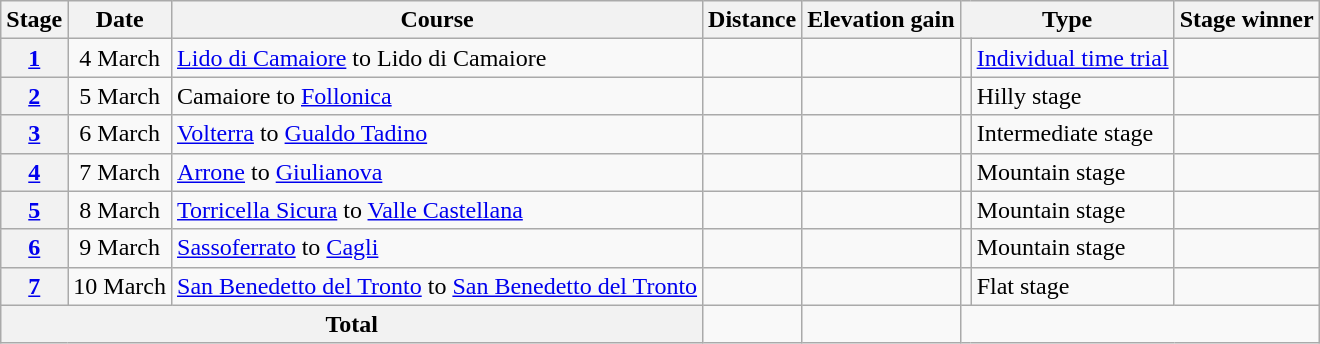<table class="wikitable">
<tr>
<th scope="col">Stage</th>
<th scope="col">Date</th>
<th scope="col">Course</th>
<th scope="col">Distance</th>
<th scope="col">Elevation gain</th>
<th scope="col" colspan="2">Type</th>
<th scope="col">Stage winner</th>
</tr>
<tr>
<th scope="row"><a href='#'>1</a></th>
<td style="text-align:center;">4 March</td>
<td><a href='#'>Lido di Camaiore</a> to Lido di Camaiore</td>
<td style="text-align:center;"></td>
<td style="text-align:center;"></td>
<td></td>
<td><a href='#'>Individual time trial</a></td>
<td></td>
</tr>
<tr>
<th scope="row"><a href='#'>2</a></th>
<td style="text-align:center;">5 March</td>
<td>Camaiore to <a href='#'>Follonica</a></td>
<td style="text-align:center;"></td>
<td style="text-align:center;"></td>
<td></td>
<td>Hilly stage</td>
<td></td>
</tr>
<tr>
<th scope="row"><a href='#'>3</a></th>
<td style="text-align:center;">6 March</td>
<td><a href='#'>Volterra</a> to <a href='#'>Gualdo Tadino</a></td>
<td style="text-align:center;"></td>
<td style="text-align:center;"></td>
<td></td>
<td>Intermediate stage</td>
<td></td>
</tr>
<tr>
<th scope="row"><a href='#'>4</a></th>
<td style="text-align:center;">7 March</td>
<td><a href='#'>Arrone</a> to <a href='#'>Giulianova</a></td>
<td style="text-align:center;"></td>
<td style="text-align:center;"></td>
<td></td>
<td>Mountain stage</td>
<td></td>
</tr>
<tr>
<th scope="row"><a href='#'>5</a></th>
<td style="text-align:center;">8 March</td>
<td><a href='#'>Torricella Sicura</a> to <a href='#'>Valle Castellana</a></td>
<td style="text-align:center;"></td>
<td style="text-align:center;"></td>
<td></td>
<td>Mountain stage</td>
<td></td>
</tr>
<tr>
<th scope="row"><a href='#'>6</a></th>
<td style="text-align:center;">9 March</td>
<td><a href='#'>Sassoferrato</a> to <a href='#'>Cagli</a></td>
<td style="text-align:center;"></td>
<td style="text-align:center;"></td>
<td></td>
<td>Mountain stage</td>
<td></td>
</tr>
<tr>
<th scope="row"><a href='#'>7</a></th>
<td style="text-align:center;">10 March</td>
<td><a href='#'>San Benedetto del Tronto</a> to <a href='#'>San Benedetto del Tronto</a></td>
<td style="text-align:center;"></td>
<td style="text-align:center;"></td>
<td></td>
<td>Flat stage</td>
<td></td>
</tr>
<tr>
<th colspan="3">Total</th>
<td style="text-align:center;"></td>
<td style="text-align:center;"></td>
</tr>
</table>
